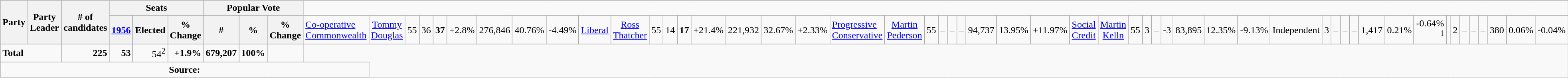<table class="wikitable">
<tr>
<th rowspan=2 colspan=2>Party</th>
<th rowspan=2>Party Leader</th>
<th rowspan=2># of<br>candidates</th>
<th colspan=3>Seats</th>
<th colspan=3>Popular Vote</th>
</tr>
<tr>
<th><a href='#'>1956</a></th>
<th>Elected</th>
<th>% Change</th>
<th>#</th>
<th>%</th>
<th>% Change<br></th>
<td><a href='#'>Co-operative Commonwealth</a></td>
<td align="center"><a href='#'>Tommy Douglas</a></td>
<td align="right">55</td>
<td align="right">36</td>
<td align="right"><strong>37</strong></td>
<td align="right">+2.8%</td>
<td align="right">276,846</td>
<td align="right">40.76%</td>
<td align="right">-4.49%<br></td>
<td><a href='#'>Liberal</a></td>
<td align="center"><a href='#'>Ross Thatcher</a></td>
<td align="right">55</td>
<td align="right">14</td>
<td align="right"><strong>17</strong></td>
<td align="right">+21.4%</td>
<td align="right">221,932</td>
<td align="right">32.67%</td>
<td align="right">+2.33%<br></td>
<td><a href='#'>Progressive Conservative</a></td>
<td align="center"><a href='#'>Martin Pederson</a></td>
<td align="right">55</td>
<td align="right">–</td>
<td align="right">–</td>
<td align="right">–</td>
<td align="right">94,737</td>
<td align="right">13.95%</td>
<td align="right">+11.97%<br></td>
<td><a href='#'>Social Credit</a></td>
<td align="center"><a href='#'>Martin Kelln</a></td>
<td align="right">55</td>
<td align="right">3</td>
<td align="right">–</td>
<td align="right">-3</td>
<td align="right">83,895</td>
<td align="right">12.35%</td>
<td align="right">-9.13%<br></td>
<td colspan=2>Independent</td>
<td align="right">3</td>
<td align="right">–</td>
<td align="right">–</td>
<td align="right">–</td>
<td align="right">1,417</td>
<td align="right">0.21%</td>
<td align="right">-0.64%<br><sup>1</sup></td>
<td align="center"></td>
<td align="right">2</td>
<td align="right">–</td>
<td align="right">–</td>
<td align="right">–</td>
<td align="right">380</td>
<td align="right">0.06%</td>
<td align="right">-0.04%</td>
</tr>
<tr>
<td colspan=3><strong>Total</strong></td>
<td align="right"><strong>225</strong></td>
<td align="right"><strong>53</strong></td>
<td align="right">54<sup>2</sup></td>
<td align="right"><strong>+1.9%</strong></td>
<td align="right"><strong>679,207</strong></td>
<td align="right"><strong>100%</strong></td>
<td align="right"> </td>
</tr>
<tr>
<td align="center" colspan=11><strong>Source:</strong> </td>
</tr>
<tr>
</tr>
</table>
